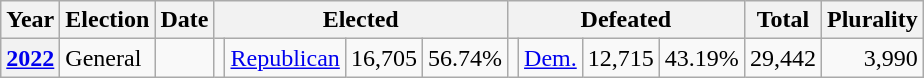<table class="wikitable">
<tr>
<th>Year</th>
<th>Election</th>
<th>Date</th>
<th colspan="4">Elected</th>
<th colspan="4">Defeated</th>
<th>Total</th>
<th>Plurality</th>
</tr>
<tr>
<th valign="top"><a href='#'>2022</a></th>
<td valign="top">General</td>
<td valign="top"></td>
<td valign="top"></td>
<td valign="top" ><a href='#'>Republican</a></td>
<td align="right" valign="top">16,705</td>
<td align="right" valign="top">56.74%</td>
<td valign="top"></td>
<td valign="top" ><a href='#'>Dem.</a></td>
<td align="right" valign="top">12,715</td>
<td align="right" valign="top">43.19%</td>
<td align="right" valign="top">29,442</td>
<td align="right" valign="top">3,990</td>
</tr>
</table>
